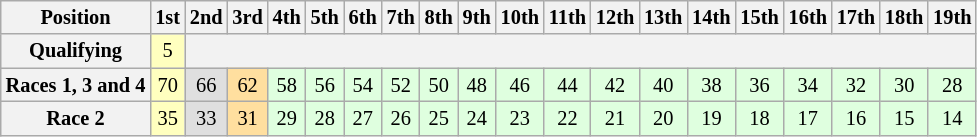<table class="wikitable" style="font-size:85%; text-align:center">
<tr>
<th>Position</th>
<th>1st</th>
<th>2nd</th>
<th>3rd</th>
<th>4th</th>
<th>5th</th>
<th>6th</th>
<th>7th</th>
<th>8th</th>
<th>9th</th>
<th>10th</th>
<th>11th</th>
<th>12th</th>
<th>13th</th>
<th>14th</th>
<th>15th</th>
<th>16th</th>
<th>17th</th>
<th>18th</th>
<th>19th</th>
</tr>
<tr>
<th>Qualifying</th>
<td style="background: #ffffbf">5</td>
<th colspan=18></th>
</tr>
<tr>
<th>Races 1, 3 and 4</th>
<td style="background: #ffffbf">70</td>
<td style="background: #dfdfdf">66</td>
<td style="background: #ffdf9f">62</td>
<td style="background: #dfffdf">58</td>
<td style="background: #dfffdf">56</td>
<td style="background: #dfffdf">54</td>
<td style="background: #dfffdf">52</td>
<td style="background: #dfffdf">50</td>
<td style="background: #dfffdf">48</td>
<td style="background: #dfffdf">46</td>
<td style="background: #dfffdf">44</td>
<td style="background: #dfffdf">42</td>
<td style="background: #dfffdf">40</td>
<td style="background: #dfffdf">38</td>
<td style="background: #dfffdf">36</td>
<td style="background: #dfffdf">34</td>
<td style="background: #dfffdf">32</td>
<td style="background: #dfffdf">30</td>
<td style="background: #dfffdf">28</td>
</tr>
<tr>
<th>Race 2</th>
<td style="background: #ffffbf">35</td>
<td style="background: #dfdfdf">33</td>
<td style="background: #ffdf9f">31</td>
<td style="background: #dfffdf">29</td>
<td style="background: #dfffdf">28</td>
<td style="background: #dfffdf">27</td>
<td style="background: #dfffdf">26</td>
<td style="background: #dfffdf">25</td>
<td style="background: #dfffdf">24</td>
<td style="background: #dfffdf">23</td>
<td style="background: #dfffdf">22</td>
<td style="background: #dfffdf">21</td>
<td style="background: #dfffdf">20</td>
<td style="background: #dfffdf">19</td>
<td style="background: #dfffdf">18</td>
<td style="background: #dfffdf">17</td>
<td style="background: #dfffdf">16</td>
<td style="background: #dfffdf">15</td>
<td style="background: #dfffdf">14</td>
</tr>
</table>
